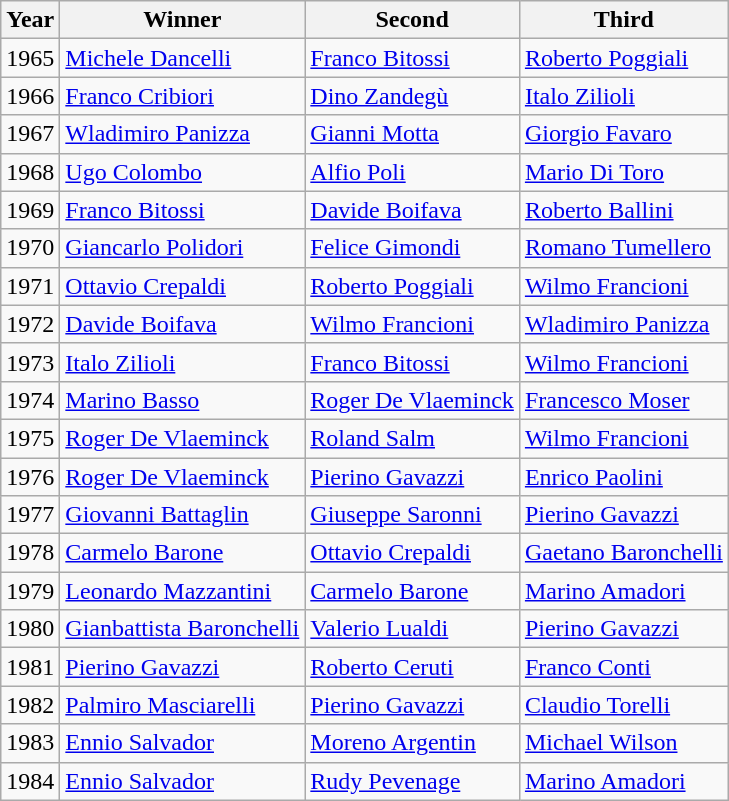<table class="wikitable">
<tr>
<th>Year</th>
<th>Winner</th>
<th>Second</th>
<th>Third</th>
</tr>
<tr>
<td>1965</td>
<td> <a href='#'>Michele Dancelli</a></td>
<td> <a href='#'>Franco Bitossi</a></td>
<td> <a href='#'>Roberto Poggiali</a></td>
</tr>
<tr>
<td>1966</td>
<td> <a href='#'>Franco Cribiori</a></td>
<td> <a href='#'>Dino Zandegù</a></td>
<td> <a href='#'>Italo Zilioli</a></td>
</tr>
<tr>
<td>1967</td>
<td> <a href='#'>Wladimiro Panizza</a></td>
<td> <a href='#'>Gianni Motta</a></td>
<td> <a href='#'>Giorgio Favaro</a></td>
</tr>
<tr>
<td>1968</td>
<td> <a href='#'>Ugo Colombo</a></td>
<td> <a href='#'>Alfio Poli</a></td>
<td> <a href='#'>Mario Di Toro</a></td>
</tr>
<tr>
<td>1969</td>
<td> <a href='#'>Franco Bitossi</a></td>
<td> <a href='#'>Davide Boifava</a></td>
<td> <a href='#'>Roberto Ballini</a></td>
</tr>
<tr>
<td>1970</td>
<td> <a href='#'>Giancarlo Polidori</a></td>
<td> <a href='#'>Felice Gimondi</a></td>
<td> <a href='#'>Romano Tumellero</a></td>
</tr>
<tr>
<td>1971</td>
<td> <a href='#'>Ottavio Crepaldi</a></td>
<td> <a href='#'>Roberto Poggiali</a></td>
<td> <a href='#'>Wilmo Francioni</a></td>
</tr>
<tr>
<td>1972</td>
<td> <a href='#'>Davide Boifava</a></td>
<td> <a href='#'>Wilmo Francioni</a></td>
<td> <a href='#'>Wladimiro Panizza</a></td>
</tr>
<tr>
<td>1973</td>
<td> <a href='#'>Italo Zilioli</a></td>
<td> <a href='#'>Franco Bitossi</a></td>
<td> <a href='#'>Wilmo Francioni</a></td>
</tr>
<tr>
<td>1974</td>
<td> <a href='#'>Marino Basso</a></td>
<td> <a href='#'>Roger De Vlaeminck</a></td>
<td> <a href='#'>Francesco Moser</a></td>
</tr>
<tr>
<td>1975</td>
<td> <a href='#'>Roger De Vlaeminck</a></td>
<td> <a href='#'>Roland Salm</a></td>
<td> <a href='#'>Wilmo Francioni</a></td>
</tr>
<tr>
<td>1976</td>
<td> <a href='#'>Roger De Vlaeminck</a></td>
<td> <a href='#'>Pierino Gavazzi</a></td>
<td> <a href='#'>Enrico Paolini</a></td>
</tr>
<tr>
<td>1977</td>
<td> <a href='#'>Giovanni Battaglin</a></td>
<td> <a href='#'>Giuseppe Saronni</a></td>
<td> <a href='#'>Pierino Gavazzi</a></td>
</tr>
<tr>
<td>1978</td>
<td> <a href='#'>Carmelo Barone</a></td>
<td> <a href='#'>Ottavio Crepaldi</a></td>
<td> <a href='#'>Gaetano Baronchelli</a></td>
</tr>
<tr>
<td>1979</td>
<td> <a href='#'>Leonardo Mazzantini</a></td>
<td> <a href='#'>Carmelo Barone</a></td>
<td> <a href='#'>Marino Amadori</a></td>
</tr>
<tr>
<td>1980</td>
<td> <a href='#'>Gianbattista Baronchelli</a></td>
<td> <a href='#'>Valerio Lualdi</a></td>
<td> <a href='#'>Pierino Gavazzi</a></td>
</tr>
<tr>
<td>1981</td>
<td> <a href='#'>Pierino Gavazzi</a></td>
<td> <a href='#'>Roberto Ceruti</a></td>
<td> <a href='#'>Franco Conti</a></td>
</tr>
<tr>
<td>1982</td>
<td> <a href='#'>Palmiro Masciarelli</a></td>
<td> <a href='#'>Pierino Gavazzi</a></td>
<td> <a href='#'>Claudio Torelli</a></td>
</tr>
<tr>
<td>1983</td>
<td> <a href='#'>Ennio Salvador</a></td>
<td> <a href='#'>Moreno Argentin</a></td>
<td> <a href='#'>Michael Wilson</a></td>
</tr>
<tr>
<td>1984</td>
<td> <a href='#'>Ennio Salvador</a></td>
<td> <a href='#'>Rudy Pevenage</a></td>
<td> <a href='#'>Marino Amadori</a></td>
</tr>
</table>
